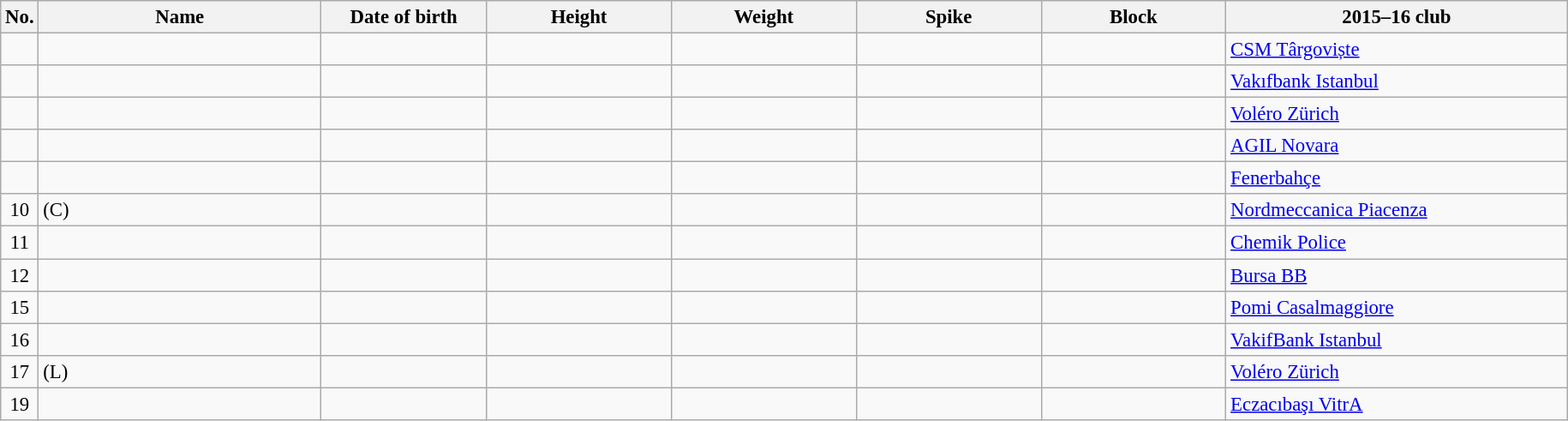<table class="wikitable sortable" style="font-size:95%; text-align:center;">
<tr>
<th>No.</th>
<th style="width:14em">Name</th>
<th style="width:8em">Date of birth</th>
<th style="width:9em">Height</th>
<th style="width:9em">Weight</th>
<th style="width:9em">Spike</th>
<th style="width:9em">Block</th>
<th style="width:17em">2015–16 club</th>
</tr>
<tr>
<td></td>
<td align=left></td>
<td align=right></td>
<td></td>
<td></td>
<td></td>
<td></td>
<td align=left> <a href='#'>CSM Târgoviște</a></td>
</tr>
<tr>
<td></td>
<td align=left></td>
<td align=right></td>
<td></td>
<td></td>
<td></td>
<td></td>
<td align=left> <a href='#'>Vakıfbank Istanbul</a></td>
</tr>
<tr>
<td></td>
<td align=left></td>
<td align=right></td>
<td></td>
<td></td>
<td></td>
<td></td>
<td align=left> <a href='#'>Voléro Zürich</a></td>
</tr>
<tr>
<td></td>
<td align=left></td>
<td align=right></td>
<td></td>
<td></td>
<td></td>
<td></td>
<td align=left> <a href='#'>AGIL Novara</a></td>
</tr>
<tr>
<td></td>
<td align=left></td>
<td align=right></td>
<td></td>
<td></td>
<td></td>
<td></td>
<td align=left> <a href='#'>Fenerbahçe</a></td>
</tr>
<tr>
<td>10</td>
<td align=left> (C)</td>
<td align=right></td>
<td></td>
<td></td>
<td></td>
<td></td>
<td align=left> <a href='#'>Nordmeccanica Piacenza</a></td>
</tr>
<tr>
<td>11</td>
<td align=left></td>
<td align=right></td>
<td></td>
<td></td>
<td></td>
<td></td>
<td align=left> <a href='#'>Chemik Police</a></td>
</tr>
<tr>
<td>12</td>
<td align=left></td>
<td align=right></td>
<td></td>
<td></td>
<td></td>
<td></td>
<td align=left> <a href='#'>Bursa BB</a></td>
</tr>
<tr>
<td>15</td>
<td align=left></td>
<td align=right></td>
<td></td>
<td></td>
<td></td>
<td></td>
<td align=left> <a href='#'>Pomi Casalmaggiore</a></td>
</tr>
<tr>
<td>16</td>
<td align=left></td>
<td align=right></td>
<td></td>
<td></td>
<td></td>
<td></td>
<td align=left> <a href='#'>VakifBank Istanbul</a></td>
</tr>
<tr>
<td>17</td>
<td align=left> (L)</td>
<td align=right></td>
<td></td>
<td></td>
<td></td>
<td></td>
<td align=left> <a href='#'>Voléro Zürich</a></td>
</tr>
<tr>
<td>19</td>
<td align=left></td>
<td align=right></td>
<td></td>
<td></td>
<td></td>
<td></td>
<td align=left> <a href='#'>Eczacıbaşı VitrA</a></td>
</tr>
</table>
